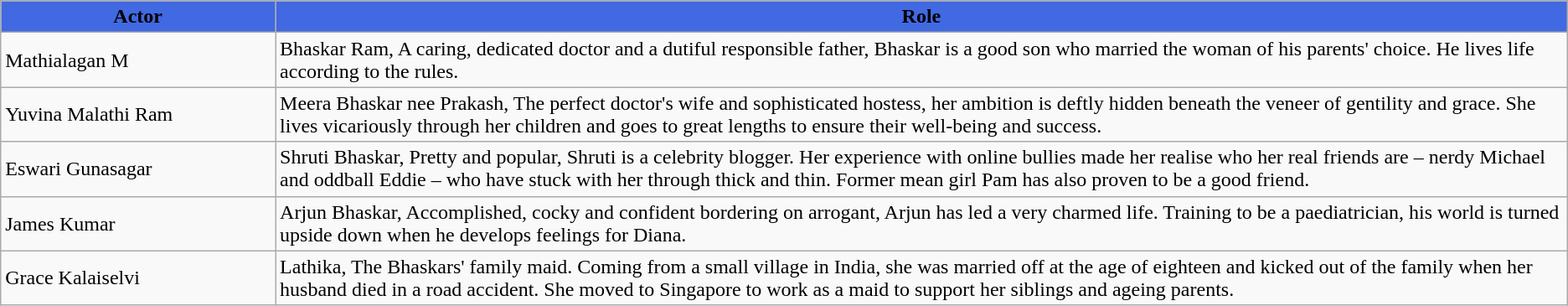<table class="wikitable">
<tr>
<th style="background:RoyalBlue; width:17%">Actor</th>
<th style="background:RoyalBlue; width:80%">Role</th>
</tr>
<tr>
<td>Mathialagan M</td>
<td>Bhaskar Ram, A caring, dedicated doctor and a dutiful responsible father, Bhaskar is a good son who married the woman of his parents' choice. He lives life according to the rules.</td>
</tr>
<tr>
<td>Yuvina Malathi Ram</td>
<td>Meera Bhaskar nee Prakash, The perfect doctor's wife and sophisticated hostess, her ambition is deftly hidden beneath the veneer of gentility and grace. She lives vicariously through her children and goes to great lengths to ensure their well-being and success.</td>
</tr>
<tr>
<td>Eswari Gunasagar</td>
<td>Shruti Bhaskar, Pretty and popular, Shruti is a celebrity blogger. Her experience with online bullies made her realise who her real friends are – nerdy Michael and oddball Eddie – who have stuck with her through thick and thin. Former mean girl Pam has also proven to be a good friend.</td>
</tr>
<tr>
<td>James Kumar</td>
<td>Arjun Bhaskar, Accomplished, cocky and confident bordering on arrogant, Arjun has led a very charmed life. Training to be a paediatrician, his world is turned upside down when he develops feelings for Diana.</td>
</tr>
<tr>
<td>Grace Kalaiselvi</td>
<td>Lathika, The Bhaskars' family maid. Coming from a small village in India, she was married off at the age of eighteen and kicked out of the family when her husband died in a road accident. She moved to Singapore to work as a maid to support her siblings and ageing parents.</td>
</tr>
</table>
